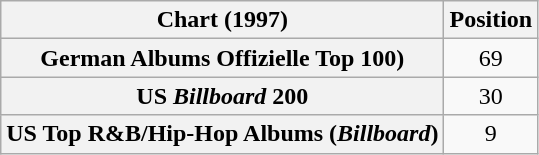<table class="wikitable sortable plainrowheaders" style="text-align:center;">
<tr>
<th scope="col">Chart (1997)</th>
<th scope="col">Position</th>
</tr>
<tr>
<th scope="row">German Albums Offizielle Top 100)</th>
<td>69</td>
</tr>
<tr>
<th scope="row">US <em>Billboard</em> 200</th>
<td>30</td>
</tr>
<tr>
<th scope="row">US Top R&B/Hip-Hop Albums (<em>Billboard</em>)</th>
<td>9</td>
</tr>
</table>
